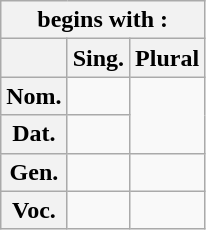<table class="wikitable">
<tr>
<th colspan="3" style="text-align: center">begins with :</th>
</tr>
<tr>
<th></th>
<th>Sing.</th>
<th>Plural</th>
</tr>
<tr>
<th>Nom.</th>
<td></td>
<td rowspan="2"></td>
</tr>
<tr>
<th>Dat.</th>
<td></td>
</tr>
<tr>
<th>Gen.</th>
<td></td>
<td></td>
</tr>
<tr>
<th>Voc.</th>
<td></td>
<td></td>
</tr>
</table>
